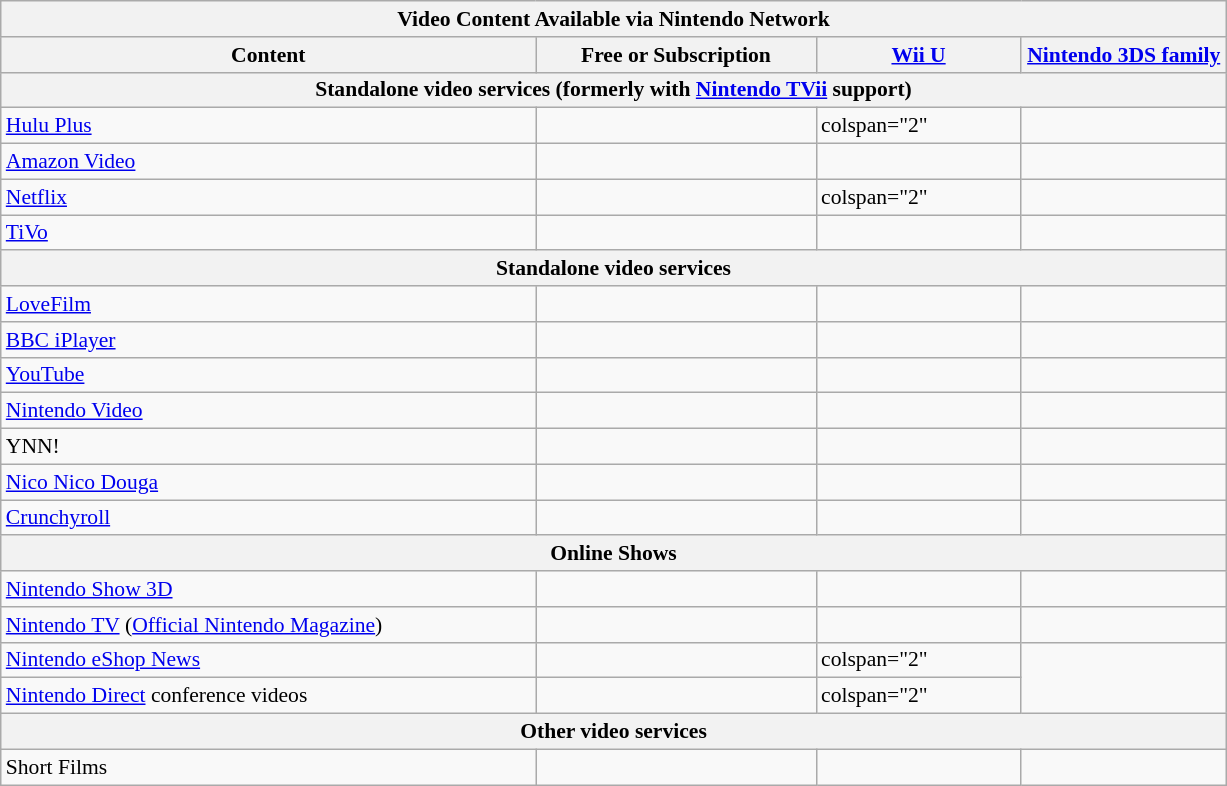<table class="wikitable collapsible" style="font-size: 90%;">
<tr>
<th colspan="4">Video Content Available via Nintendo Network</th>
</tr>
<tr>
<th style="width:350px;">Content</th>
<th style="width:180px;">Free or Subscription</th>
<th style="width:130px;"><a href='#'>Wii U</a></th>
<th style="width:130px;"><a href='#'>Nintendo 3DS family</a></th>
</tr>
<tr>
<th colspan="4">Standalone video services (formerly with <a href='#'>Nintendo TVii</a> support)</th>
</tr>
<tr>
<td><a href='#'>Hulu Plus</a> </td>
<td></td>
<td>colspan="2" <br></td>
</tr>
<tr>
<td><a href='#'>Amazon Video</a> </td>
<td><br></td>
<td><br></td>
<td></td>
</tr>
<tr>
<td><a href='#'>Netflix</a></td>
<td></td>
<td>colspan="2" <br></td>
</tr>
<tr>
<td><a href='#'>TiVo</a></td>
<td></td>
<td></td>
<td></td>
</tr>
<tr>
<th colspan="4">Standalone video services</th>
</tr>
<tr>
<td><a href='#'>LoveFilm</a> </td>
<td></td>
<td></td>
<td></td>
</tr>
<tr>
<td><a href='#'>BBC iPlayer</a> </td>
<td></td>
<td><br></td>
<td></td>
</tr>
<tr>
<td><a href='#'>YouTube</a></td>
<td></td>
<td><br></td>
<td><br></td>
</tr>
<tr>
<td><a href='#'>Nintendo Video</a></td>
<td></td>
<td></td>
<td><br></td>
</tr>
<tr>
<td>YNN!</td>
<td></td>
<td><br></td>
<td></td>
</tr>
<tr>
<td><a href='#'>Nico Nico Douga</a> </td>
<td></td>
<td><br></td>
<td><br></td>
</tr>
<tr>
<td><a href='#'>Crunchyroll</a> </td>
<td><br></td>
<td><br></td>
<td></td>
</tr>
<tr>
<th colspan="4">Online Shows</th>
</tr>
<tr>
<td><a href='#'>Nintendo Show 3D</a> </td>
<td></td>
<td></td>
<td><br></td>
</tr>
<tr>
<td><a href='#'>Nintendo TV</a> (<a href='#'>Official Nintendo Magazine</a>) </td>
<td></td>
<td></td>
<td><br></td>
</tr>
<tr>
<td><a href='#'>Nintendo eShop News</a></td>
<td></td>
<td>colspan="2" <br></td>
</tr>
<tr>
<td><a href='#'>Nintendo Direct</a> conference videos</td>
<td></td>
<td>colspan="2" <br></td>
</tr>
<tr>
<th colspan="4">Other video services</th>
</tr>
<tr>
<td>Short Films</td>
<td></td>
<td></td>
<td></td>
</tr>
</table>
